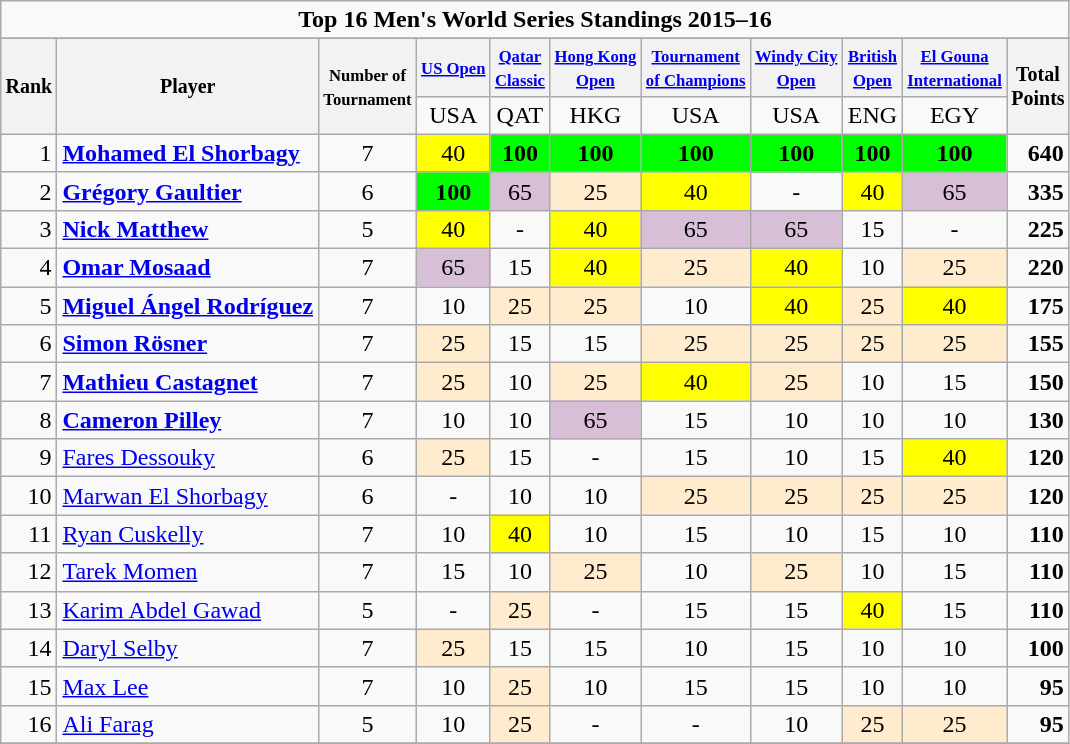<table class="wikitable">
<tr>
<td colspan=13 align="center"><strong>Top 16 Men's World Series Standings 2015–16</strong></td>
</tr>
<tr>
</tr>
<tr style="font-size:10pt;font-weight:bold">
<th rowspan=2 align="center">Rank</th>
<th rowspan=2 align="center">Player</th>
<th rowspan=2 align="center"><small>Number of<br>Tournament</small></th>
<th><small><a href='#'>US Open</a></small></th>
<th><small><a href='#'>Qatar<br>Classic</a></small></th>
<th><small><a href='#'>Hong Kong<br>Open</a></small></th>
<th><small><a href='#'>Tournament<br>of Champions</a></small></th>
<th><small><a href='#'>Windy City<br>Open</a></small></th>
<th><small><a href='#'>British<br>Open</a></small></th>
<th><small><a href='#'>El Gouna<br>International</a></small></th>
<th rowspan=2 align="center">Total<br>Points</th>
</tr>
<tr>
<td align="center">USA </td>
<td align="center">QAT </td>
<td align="center">HKG </td>
<td align="center">USA </td>
<td align="center">USA </td>
<td align="center">ENG </td>
<td align="center">EGY </td>
</tr>
<tr>
<td align=right>1</td>
<td> <strong><a href='#'>Mohamed El Shorbagy</a></strong></td>
<td align=center>7</td>
<td align=center style="background:yellow;">40</td>
<td align=center style="background:#00ff00"><strong>100</strong></td>
<td align=center style="background:#00ff00"><strong>100</strong></td>
<td align=center style="background:#00ff00"><strong>100</strong></td>
<td align=center style="background:#00ff00"><strong>100</strong></td>
<td align=center style="background:#00ff00"><strong>100</strong></td>
<td align=center style="background:#00ff00"><strong>100</strong></td>
<td align=right><strong>640</strong></td>
</tr>
<tr>
<td align=right>2</td>
<td> <strong><a href='#'>Grégory Gaultier</a></strong></td>
<td align=center>6</td>
<td align=center style="background:#00ff00"><strong>100</strong></td>
<td align=center style="background:#D8BFD8;">65</td>
<td align=center style="background:#ffebcd;">25</td>
<td align=center style="background:yellow;">40</td>
<td align=center>-</td>
<td align=center style="background:yellow;">40</td>
<td align=center style="background:#D8BFD8;">65</td>
<td align=right><strong>335</strong></td>
</tr>
<tr>
<td align=right>3</td>
<td> <strong><a href='#'>Nick Matthew</a></strong></td>
<td align=center>5</td>
<td align=center style="background:yellow;">40</td>
<td align=center>-</td>
<td align=center style="background:yellow;">40</td>
<td align=center style="background:#D8BFD8;">65</td>
<td align=center style="background:#D8BFD8;">65</td>
<td align=center>15</td>
<td align=center>-</td>
<td align=right><strong>225</strong></td>
</tr>
<tr>
<td align=right>4</td>
<td> <strong><a href='#'>Omar Mosaad</a></strong></td>
<td align=center>7</td>
<td align=center style="background:#D8BFD8;">65</td>
<td align=center>15</td>
<td align=center style="background:yellow;">40</td>
<td align=center style="background:#ffebcd;">25</td>
<td align=center style="background:yellow;">40</td>
<td align=center>10</td>
<td align=center style="background:#ffebcd;">25</td>
<td align=right><strong>220</strong></td>
</tr>
<tr>
<td align=right>5</td>
<td> <strong><a href='#'>Miguel Ángel Rodríguez</a></strong></td>
<td align=center>7</td>
<td align=center>10</td>
<td align=center style="background:#ffebcd;">25</td>
<td align=center style="background:#ffebcd;">25</td>
<td align=center>10</td>
<td align=center style="background:yellow;">40</td>
<td align=center style="background:#ffebcd;">25</td>
<td align=center style="background:yellow;">40</td>
<td align=right><strong>175</strong></td>
</tr>
<tr>
<td align=right>6</td>
<td> <strong><a href='#'>Simon Rösner</a></strong></td>
<td align=center>7</td>
<td align=center style="background:#ffebcd;">25</td>
<td align=center>15</td>
<td align=center>15</td>
<td align=center style="background:#ffebcd;">25</td>
<td align=center style="background:#ffebcd;">25</td>
<td align=center style="background:#ffebcd;">25</td>
<td align=center style="background:#ffebcd;">25</td>
<td align=right><strong>155</strong></td>
</tr>
<tr>
<td align=right>7</td>
<td> <strong><a href='#'>Mathieu Castagnet</a></strong></td>
<td align=center>7</td>
<td align=center style="background:#ffebcd;">25</td>
<td align=center>10</td>
<td align=center style="background:#ffebcd;">25</td>
<td align=center style="background:yellow;">40</td>
<td align=center style="background:#ffebcd;">25</td>
<td align=center>10</td>
<td align=center>15</td>
<td align=right><strong>150</strong></td>
</tr>
<tr>
<td align=right>8</td>
<td> <strong><a href='#'>Cameron Pilley</a></strong></td>
<td align=center>7</td>
<td align=center>10</td>
<td align=center>10</td>
<td align=center style="background:#D8BFD8;">65</td>
<td align=center>15</td>
<td align=center>10</td>
<td align=center>10</td>
<td align=center>10</td>
<td align=right><strong>130</strong></td>
</tr>
<tr>
<td align=right>9</td>
<td> <a href='#'>Fares Dessouky</a></td>
<td align=center>6</td>
<td align=center style="background:#ffebcd;">25</td>
<td align=center>15</td>
<td align=center>-</td>
<td align=center>15</td>
<td align=center>10</td>
<td align=center>15</td>
<td align=center style="background:yellow;">40</td>
<td align=right><strong>120</strong></td>
</tr>
<tr>
<td align=right>10</td>
<td> <a href='#'>Marwan El Shorbagy</a></td>
<td align=center>6</td>
<td align=center>-</td>
<td align=center>10</td>
<td align=center>10</td>
<td align=center style="background:#ffebcd;">25</td>
<td align=center style="background:#ffebcd;">25</td>
<td align=center style="background:#ffebcd;">25</td>
<td align=center style="background:#ffebcd;">25</td>
<td align=right><strong>120</strong></td>
</tr>
<tr>
<td align=right>11</td>
<td> <a href='#'>Ryan Cuskelly</a></td>
<td align=center>7</td>
<td align=center>10</td>
<td align=center style="background:yellow;">40</td>
<td align=center>10</td>
<td align=center>15</td>
<td align=center>10</td>
<td align=center>15</td>
<td align=center>10</td>
<td align=right><strong>110</strong></td>
</tr>
<tr>
<td align=right>12</td>
<td> <a href='#'>Tarek Momen</a></td>
<td align=center>7</td>
<td align=center>15</td>
<td align=center>10</td>
<td align=center style="background:#ffebcd;">25</td>
<td align=center>10</td>
<td align=center style="background:#ffebcd;">25</td>
<td align=center>10</td>
<td align=center>15</td>
<td align=right><strong>110</strong></td>
</tr>
<tr>
<td align=right>13</td>
<td> <a href='#'>Karim Abdel Gawad</a></td>
<td align=center>5</td>
<td align=center>-</td>
<td align=center style="background:#ffebcd;">25</td>
<td align=center>-</td>
<td align=center>15</td>
<td align=center>15</td>
<td align=center style="background:yellow;">40</td>
<td align=center>15</td>
<td align=right><strong>110</strong></td>
</tr>
<tr>
<td align=right>14</td>
<td> <a href='#'>Daryl Selby</a></td>
<td align=center>7</td>
<td align=center style="background:#ffebcd;">25</td>
<td align=center>15</td>
<td align=center>15</td>
<td align=center>10</td>
<td align=center>15</td>
<td align=center>10</td>
<td align=center>10</td>
<td align=right><strong>100</strong></td>
</tr>
<tr>
<td align=right>15</td>
<td> <a href='#'>Max Lee</a></td>
<td align=center>7</td>
<td align=center>10</td>
<td align=center style="background:#ffebcd;">25</td>
<td align=center>10</td>
<td align=center>15</td>
<td align=center>15</td>
<td align=center>10</td>
<td align=center>10</td>
<td align=right><strong>95</strong></td>
</tr>
<tr>
<td align=right>16</td>
<td> <a href='#'>Ali Farag</a></td>
<td align=center>5</td>
<td align=center>10</td>
<td align=center style="background:#ffebcd;">25</td>
<td align=center>-</td>
<td align=center>-</td>
<td align=center>10</td>
<td align=center style="background:#ffebcd;">25</td>
<td align=center style="background:#ffebcd;">25</td>
<td align=right><strong>95</strong></td>
</tr>
<tr>
</tr>
</table>
